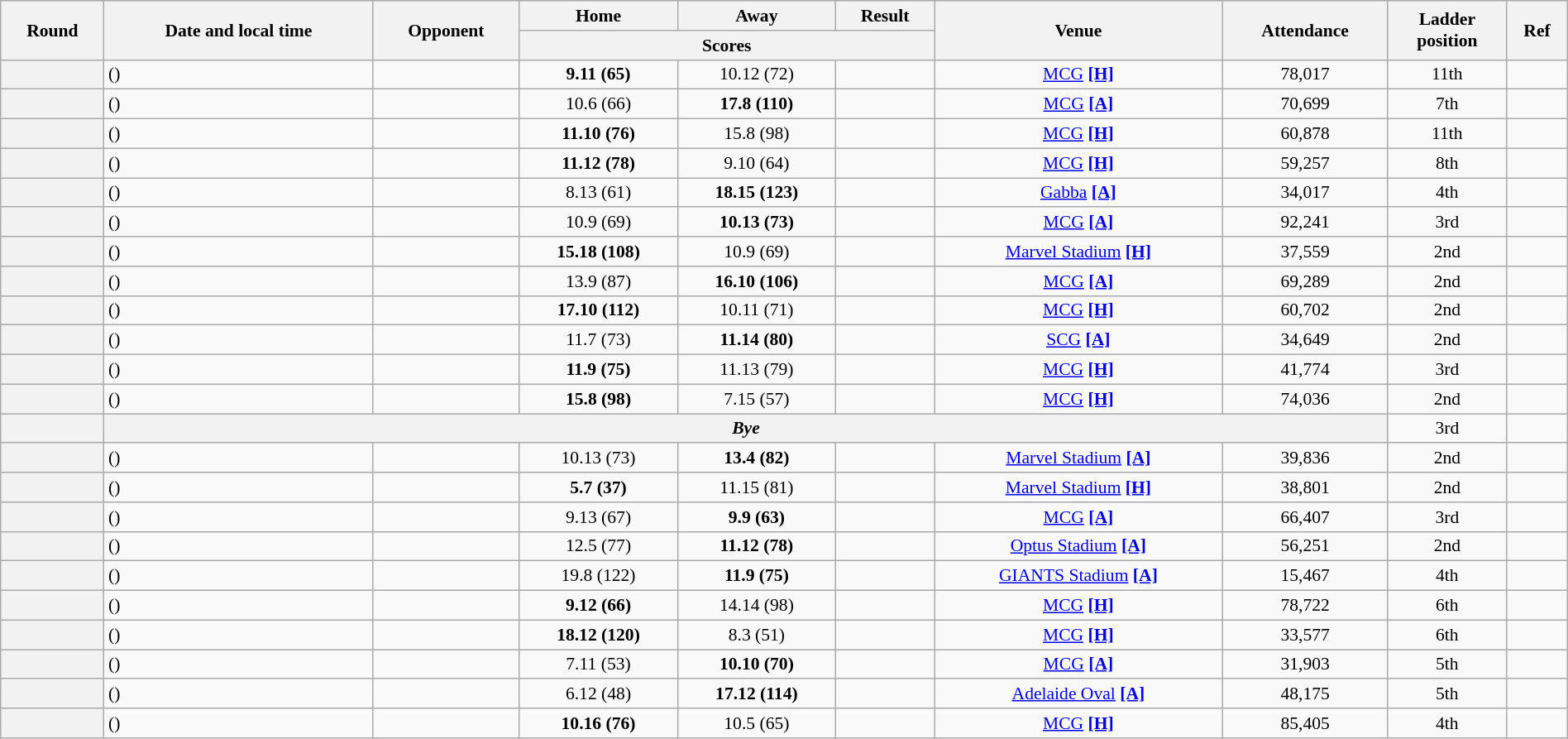<table class="wikitable plainrowheaders" style="font-size:90%; width:100%; text-align:center;">
<tr>
<th scope="col" rowspan="2">Round</th>
<th scope="col" rowspan="2">Date and local time</th>
<th scope="col" rowspan="2">Opponent</th>
<th scope="col">Home</th>
<th scope="col">Away</th>
<th scope="col">Result</th>
<th scope="col" rowspan="2">Venue</th>
<th scope="col" rowspan="2">Attendance</th>
<th scope="col" rowspan="2">Ladder<br>position</th>
<th scope="col" class="unsortable" rowspan=2>Ref</th>
</tr>
<tr>
<th scope="col" colspan="3">Scores</th>
</tr>
<tr>
<th scope="row"></th>
<td align=left> ()</td>
<td align=left></td>
<td><strong>9.11 (65)</strong></td>
<td>10.12 (72)</td>
<td></td>
<td><a href='#'>MCG</a> <a href='#'><strong>[H]</strong></a></td>
<td>78,017</td>
<td>11th</td>
<td></td>
</tr>
<tr>
<th scope="row"></th>
<td align=left> ()</td>
<td align=left></td>
<td>10.6 (66)</td>
<td><strong>17.8 (110)</strong></td>
<td></td>
<td><a href='#'>MCG</a> <a href='#'><strong>[A]</strong></a></td>
<td>70,699</td>
<td>7th</td>
<td></td>
</tr>
<tr>
<th scope="row"></th>
<td align=left> ()</td>
<td align=left></td>
<td><strong>11.10 (76)</strong></td>
<td>15.8 (98)</td>
<td></td>
<td><a href='#'>MCG</a> <a href='#'><strong>[H]</strong></a></td>
<td>60,878</td>
<td>11th</td>
<td></td>
</tr>
<tr>
<th scope="row"></th>
<td align=left> ()</td>
<td align=left></td>
<td><strong>11.12 (78)</strong></td>
<td>9.10 (64)</td>
<td></td>
<td><a href='#'>MCG</a> <a href='#'><strong>[H]</strong></a></td>
<td>59,257</td>
<td>8th</td>
<td></td>
</tr>
<tr>
<th scope="row"></th>
<td align=left> ()</td>
<td align=left></td>
<td>8.13 (61)</td>
<td><strong>18.15 (123)</strong></td>
<td></td>
<td><a href='#'>Gabba</a> <a href='#'><strong>[A]</strong></a></td>
<td>34,017</td>
<td>4th</td>
<td></td>
</tr>
<tr>
<th scope="row"></th>
<td align=left> ()</td>
<td align=left></td>
<td>10.9 (69)</td>
<td><strong>10.13 (73)</strong></td>
<td></td>
<td><a href='#'>MCG</a> <a href='#'><strong>[A]</strong></a></td>
<td>92,241</td>
<td>3rd</td>
<td></td>
</tr>
<tr>
<th scope="row"></th>
<td align=left> ()</td>
<td align=left></td>
<td><strong>15.18 (108)</strong></td>
<td>10.9 (69)</td>
<td></td>
<td><a href='#'>Marvel Stadium</a> <a href='#'><strong>[H]</strong></a></td>
<td>37,559</td>
<td>2nd</td>
<td></td>
</tr>
<tr>
<th scope="row"></th>
<td align=left> ()</td>
<td align=left></td>
<td>13.9 (87)</td>
<td><strong>16.10 (106)</strong></td>
<td></td>
<td><a href='#'>MCG</a> <a href='#'><strong>[A]</strong></a></td>
<td>69,289</td>
<td>2nd</td>
<td></td>
</tr>
<tr>
<th scope="row"></th>
<td align=left> ()</td>
<td align=left></td>
<td><strong>17.10 (112)</strong></td>
<td>10.11 (71)</td>
<td></td>
<td><a href='#'>MCG</a> <a href='#'><strong>[H]</strong></a></td>
<td>60,702</td>
<td>2nd</td>
<td></td>
</tr>
<tr>
<th scope="row"></th>
<td align=left> ()</td>
<td align=left></td>
<td>11.7 (73)</td>
<td><strong>11.14 (80)</strong></td>
<td></td>
<td><a href='#'>SCG</a> <a href='#'><strong>[A]</strong></a></td>
<td>34,649</td>
<td>2nd</td>
<td></td>
</tr>
<tr>
<th scope="row"></th>
<td align=left> ()</td>
<td align=left></td>
<td><strong>11.9 (75)</strong></td>
<td>11.13 (79)</td>
<td></td>
<td><a href='#'>MCG</a> <a href='#'><strong>[H]</strong></a></td>
<td>41,774</td>
<td>3rd</td>
<td></td>
</tr>
<tr>
<th scope="row"></th>
<td align=left> ()</td>
<td align=left></td>
<td><strong>15.8 (98)</strong></td>
<td>7.15 (57)</td>
<td></td>
<td><a href='#'>MCG</a> <a href='#'><strong>[H]</strong></a></td>
<td>74,036</td>
<td>2nd</td>
<td></td>
</tr>
<tr>
<th scope="row"></th>
<th colspan=7><span><em>Bye</em></span></th>
<td>3rd</td>
</tr>
<tr>
<th scope="row"></th>
<td align=left> ()</td>
<td align=left></td>
<td>10.13 (73)</td>
<td><strong>13.4 (82)</strong></td>
<td></td>
<td><a href='#'>Marvel Stadium</a> <a href='#'><strong>[A]</strong></a></td>
<td>39,836</td>
<td>2nd</td>
<td></td>
</tr>
<tr>
<th scope="row"></th>
<td align=left> ()</td>
<td align=left></td>
<td><strong>5.7 (37)</strong></td>
<td>11.15 (81)</td>
<td></td>
<td><a href='#'>Marvel Stadium</a> <a href='#'><strong>[H]</strong></a></td>
<td>38,801</td>
<td>2nd</td>
<td></td>
</tr>
<tr>
<th scope="row"></th>
<td align=left> ()</td>
<td align=left></td>
<td>9.13 (67)</td>
<td><strong>9.9 (63)</strong></td>
<td></td>
<td><a href='#'>MCG</a> <a href='#'><strong>[A]</strong></a></td>
<td>66,407</td>
<td>3rd</td>
<td></td>
</tr>
<tr>
<th scope="row"></th>
<td align=left> ()</td>
<td align=left></td>
<td>12.5 (77)</td>
<td><strong>11.12 (78)</strong></td>
<td></td>
<td><a href='#'>Optus Stadium</a> <a href='#'><strong>[A]</strong></a></td>
<td>56,251</td>
<td>2nd</td>
<td></td>
</tr>
<tr>
<th scope="row"></th>
<td align=left> ()</td>
<td align=left></td>
<td>19.8 (122)</td>
<td><strong>11.9 (75)</strong></td>
<td></td>
<td><a href='#'>GIANTS Stadium</a> <a href='#'><strong>[A]</strong></a></td>
<td>15,467</td>
<td>4th</td>
<td></td>
</tr>
<tr>
<th scope="row"></th>
<td align=left> ()</td>
<td align=left></td>
<td><strong>9.12 (66)</strong></td>
<td>14.14 (98)</td>
<td></td>
<td><a href='#'>MCG</a> <a href='#'><strong>[H]</strong></a></td>
<td>78,722</td>
<td>6th</td>
<td></td>
</tr>
<tr>
<th scope="row"></th>
<td align=left> ()</td>
<td align=left></td>
<td><strong>18.12 (120)</strong></td>
<td>8.3 (51)</td>
<td></td>
<td><a href='#'>MCG</a> <a href='#'><strong>[H]</strong></a></td>
<td>33,577</td>
<td>6th</td>
<td></td>
</tr>
<tr>
<th scope="row"></th>
<td align=left> ()</td>
<td align=left></td>
<td>7.11 (53)</td>
<td><strong>10.10 (70)</strong></td>
<td></td>
<td><a href='#'>MCG</a> <a href='#'><strong>[A]</strong></a></td>
<td>31,903</td>
<td>5th</td>
<td></td>
</tr>
<tr>
<th scope="row"></th>
<td align=left> ()</td>
<td align=left></td>
<td>6.12 (48)</td>
<td><strong>17.12 (114)</strong></td>
<td></td>
<td><a href='#'>Adelaide Oval</a> <a href='#'><strong>[A]</strong></a></td>
<td>48,175</td>
<td>5th</td>
<td></td>
</tr>
<tr>
<th scope="row"></th>
<td align=left> ()</td>
<td align=left></td>
<td><strong>10.16 (76)</strong></td>
<td>10.5 (65)</td>
<td></td>
<td><a href='#'>MCG</a> <a href='#'><strong>[H]</strong></a></td>
<td>85,405</td>
<td>4th</td>
<td></td>
</tr>
</table>
